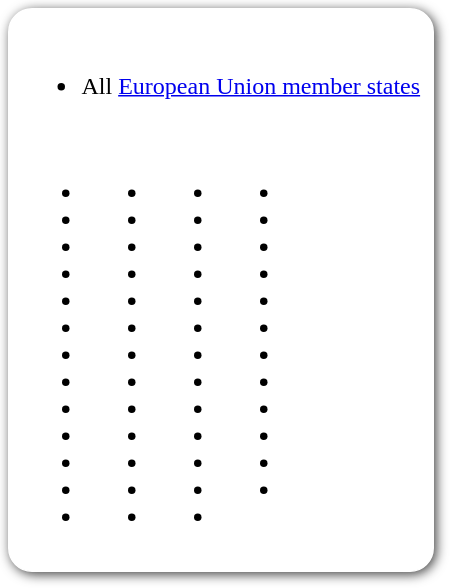<table style=" border-radius:1em; box-shadow: 0.1em 0.1em 0.5em rgba(0,0,0,0.75); background-color: white; border: 1px solid white; padding: 5px;">
<tr style="vertical-align:top;">
<td><br><ul><li> All <a href='#'>European Union member states</a></li></ul><table>
<tr>
<td><br><ul><li></li><li></li><li></li><li></li><li></li><li></li><li></li><li></li><li></li><li></li><li></li><li></li><li></li></ul></td>
<td valign="top"><br><ul><li></li><li></li><li></li><li></li><li></li><li></li><li></li><li></li><li></li><li></li><li></li><li></li><li></li></ul></td>
<td valign="top"><br><ul><li></li><li></li><li></li><li></li><li></li><li></li><li></li><li></li><li></li><li></li><li></li><li></li><li></li></ul></td>
<td valign="top"><br><ul><li></li><li></li><li></li><li></li><li></li><li></li><li></li><li></li><li></li><li></li><li></li><li></li></ul></td>
</tr>
</table>
</td>
</tr>
</table>
